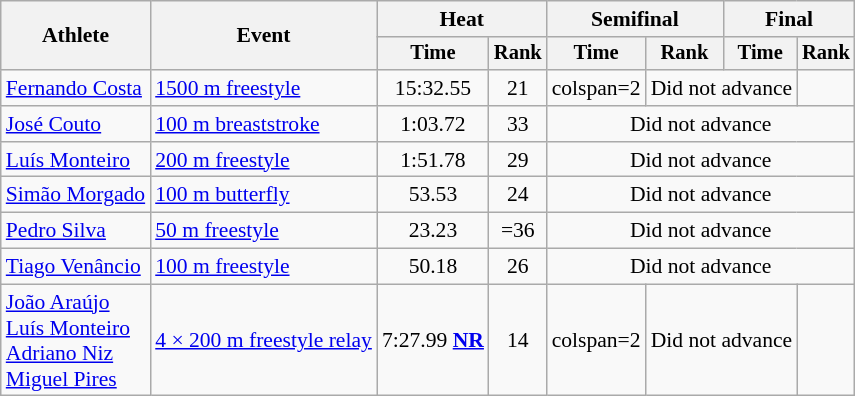<table class=wikitable style="font-size:90%">
<tr>
<th rowspan="2">Athlete</th>
<th rowspan="2">Event</th>
<th colspan="2">Heat</th>
<th colspan="2">Semifinal</th>
<th colspan="2">Final</th>
</tr>
<tr style="font-size:95%">
<th>Time</th>
<th>Rank</th>
<th>Time</th>
<th>Rank</th>
<th>Time</th>
<th>Rank</th>
</tr>
<tr align=center>
<td align=left><a href='#'>Fernando Costa</a></td>
<td align=left><a href='#'>1500 m freestyle</a></td>
<td>15:32.55</td>
<td>21</td>
<td>colspan=2 </td>
<td colspan=2>Did not advance</td>
</tr>
<tr align=center>
<td align=left><a href='#'>José Couto</a></td>
<td align=left><a href='#'>100 m breaststroke</a></td>
<td>1:03.72</td>
<td>33</td>
<td colspan=4>Did not advance</td>
</tr>
<tr align=center>
<td align=left><a href='#'>Luís Monteiro</a></td>
<td align=left><a href='#'>200 m freestyle</a></td>
<td>1:51.78</td>
<td>29</td>
<td colspan=4>Did not advance</td>
</tr>
<tr align=center>
<td align=left><a href='#'>Simão Morgado</a></td>
<td align=left><a href='#'>100 m butterfly</a></td>
<td>53.53</td>
<td>24</td>
<td colspan=4>Did not advance</td>
</tr>
<tr align=center>
<td align=left><a href='#'>Pedro Silva</a></td>
<td align=left><a href='#'>50 m freestyle</a></td>
<td>23.23</td>
<td>=36</td>
<td colspan=4>Did not advance</td>
</tr>
<tr align=center>
<td align=left><a href='#'>Tiago Venâncio</a></td>
<td align=left><a href='#'>100 m freestyle</a></td>
<td>50.18</td>
<td>26</td>
<td colspan=4>Did not advance</td>
</tr>
<tr align=center>
<td align=left><a href='#'>João Araújo</a><br><a href='#'>Luís Monteiro</a><br><a href='#'>Adriano Niz</a><br><a href='#'>Miguel Pires</a></td>
<td align=left><a href='#'>4 × 200 m freestyle relay</a></td>
<td>7:27.99 <strong><a href='#'>NR</a></strong></td>
<td>14</td>
<td>colspan=2 </td>
<td colspan=2>Did not advance</td>
</tr>
</table>
